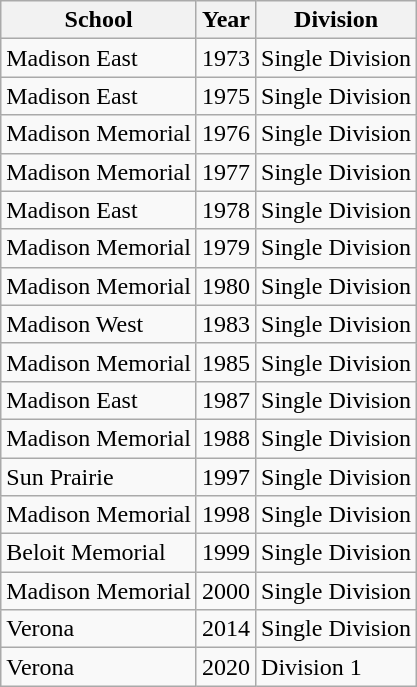<table class="wikitable">
<tr>
<th>School</th>
<th>Year</th>
<th>Division</th>
</tr>
<tr>
<td>Madison East</td>
<td>1973</td>
<td>Single Division</td>
</tr>
<tr>
<td>Madison East</td>
<td>1975</td>
<td>Single Division</td>
</tr>
<tr>
<td>Madison Memorial</td>
<td>1976</td>
<td>Single Division</td>
</tr>
<tr>
<td>Madison Memorial</td>
<td>1977</td>
<td>Single Division</td>
</tr>
<tr>
<td>Madison East</td>
<td>1978</td>
<td>Single Division</td>
</tr>
<tr>
<td>Madison Memorial</td>
<td>1979</td>
<td>Single Division</td>
</tr>
<tr>
<td>Madison Memorial</td>
<td>1980</td>
<td>Single Division</td>
</tr>
<tr>
<td>Madison West</td>
<td>1983</td>
<td>Single Division</td>
</tr>
<tr>
<td>Madison Memorial</td>
<td>1985</td>
<td>Single Division</td>
</tr>
<tr>
<td>Madison East</td>
<td>1987</td>
<td>Single Division</td>
</tr>
<tr>
<td>Madison Memorial</td>
<td>1988</td>
<td>Single Division</td>
</tr>
<tr>
<td>Sun Prairie</td>
<td>1997</td>
<td>Single Division</td>
</tr>
<tr>
<td>Madison Memorial</td>
<td>1998</td>
<td>Single Division</td>
</tr>
<tr>
<td>Beloit Memorial</td>
<td>1999</td>
<td>Single Division</td>
</tr>
<tr>
<td>Madison Memorial</td>
<td>2000</td>
<td>Single Division</td>
</tr>
<tr>
<td>Verona</td>
<td>2014</td>
<td>Single Division</td>
</tr>
<tr>
<td>Verona</td>
<td>2020</td>
<td>Division 1</td>
</tr>
</table>
